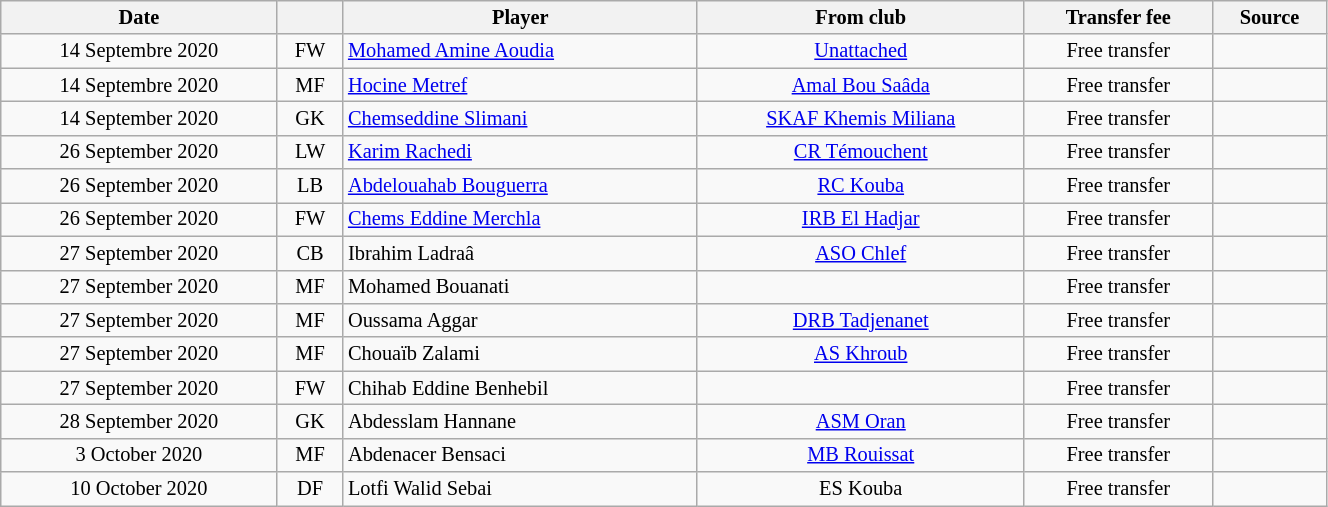<table class="wikitable sortable" style="width:70%; text-align:center; font-size:85%; text-align:centre;">
<tr>
<th>Date</th>
<th></th>
<th>Player</th>
<th>From club</th>
<th>Transfer fee</th>
<th>Source</th>
</tr>
<tr>
<td>14 Septembre 2020</td>
<td>FW</td>
<td Align=left> <a href='#'>Mohamed Amine Aoudia</a></td>
<td><a href='#'>Unattached</a></td>
<td>Free transfer</td>
<td></td>
</tr>
<tr>
<td>14 Septembre 2020</td>
<td>MF</td>
<td Align=left> <a href='#'>Hocine Metref</a></td>
<td><a href='#'>Amal Bou Saâda</a></td>
<td>Free transfer</td>
<td></td>
</tr>
<tr>
<td>14 September 2020</td>
<td>GK</td>
<td Align=left> <a href='#'>Chemseddine Slimani</a></td>
<td><a href='#'>SKAF Khemis Miliana</a></td>
<td>Free transfer</td>
<td></td>
</tr>
<tr>
<td>26 September 2020</td>
<td>LW</td>
<td Align=left> <a href='#'>Karim Rachedi</a></td>
<td><a href='#'>CR Témouchent</a></td>
<td>Free transfer</td>
<td></td>
</tr>
<tr>
<td>26 September 2020</td>
<td>LB</td>
<td Align=left> <a href='#'>Abdelouahab Bouguerra</a></td>
<td><a href='#'>RC Kouba</a></td>
<td>Free transfer</td>
<td></td>
</tr>
<tr>
<td>26 September 2020</td>
<td>FW</td>
<td Align=left> <a href='#'>Chems Eddine Merchla</a></td>
<td><a href='#'>IRB El Hadjar</a></td>
<td>Free transfer</td>
<td></td>
</tr>
<tr>
<td>27 September 2020</td>
<td>CB</td>
<td Align=left> Ibrahim Ladraâ</td>
<td><a href='#'>ASO Chlef</a></td>
<td>Free transfer</td>
<td></td>
</tr>
<tr>
<td>27 September 2020</td>
<td>MF</td>
<td Align=left> Mohamed Bouanati</td>
<td></td>
<td>Free transfer</td>
<td></td>
</tr>
<tr>
<td>27 September 2020</td>
<td>MF</td>
<td Align=left> Oussama Aggar</td>
<td><a href='#'>DRB Tadjenanet</a></td>
<td>Free transfer</td>
<td></td>
</tr>
<tr>
<td>27 September 2020</td>
<td>MF</td>
<td Align=left> Chouaïb Zalami</td>
<td><a href='#'>AS Khroub</a></td>
<td>Free transfer</td>
<td></td>
</tr>
<tr>
<td>27 September 2020</td>
<td>FW</td>
<td Align=left> Chihab Eddine Benhebil</td>
<td></td>
<td>Free transfer</td>
<td></td>
</tr>
<tr>
<td>28 September 2020</td>
<td>GK</td>
<td Align=left> Abdesslam Hannane</td>
<td><a href='#'>ASM Oran</a></td>
<td>Free transfer</td>
<td></td>
</tr>
<tr>
<td>3 October 2020</td>
<td>MF</td>
<td Align=left> Abdenacer Bensaci</td>
<td><a href='#'>MB Rouissat</a></td>
<td>Free transfer</td>
<td></td>
</tr>
<tr>
<td>10 October 2020</td>
<td>DF</td>
<td Align=left> Lotfi Walid Sebai</td>
<td>ES Kouba</td>
<td>Free transfer</td>
<td></td>
</tr>
</table>
